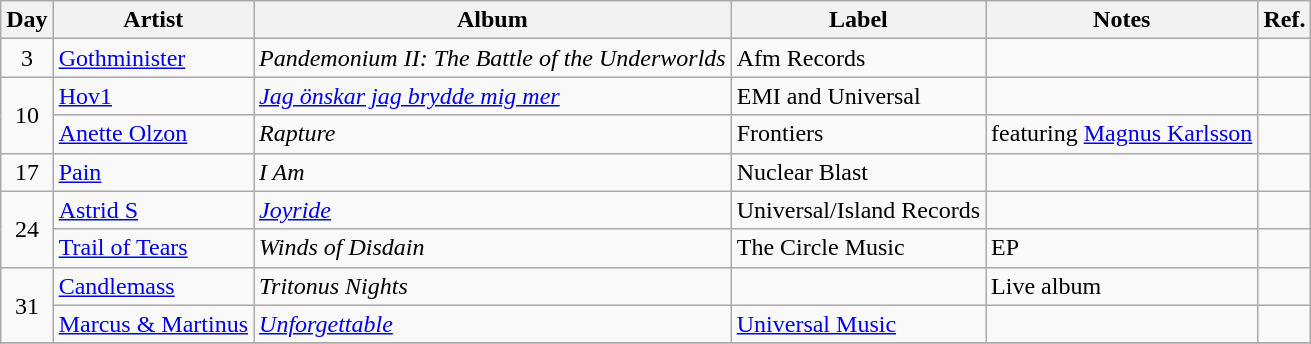<table class="wikitable" id="table_May">
<tr>
<th>Day</th>
<th>Artist</th>
<th>Album</th>
<th>Label</th>
<th>Notes</th>
<th>Ref.</th>
</tr>
<tr>
<td style="text-align:center;" rowspan="1">3</td>
<td><a href='#'>Gothminister</a></td>
<td><em>Pandemonium II: The Battle of the Underworlds</em></td>
<td>Afm Records</td>
<td></td>
<td></td>
</tr>
<tr>
<td style="text-align:center;" rowspan="2">10</td>
<td><a href='#'>Hov1</a></td>
<td><em><a href='#'>Jag önskar jag brydde mig mer</a></em></td>
<td>EMI and Universal</td>
<td></td>
<td></td>
</tr>
<tr>
<td><a href='#'>Anette Olzon</a></td>
<td><em>Rapture</em></td>
<td>Frontiers</td>
<td>featuring <a href='#'>Magnus Karlsson</a></td>
<td></td>
</tr>
<tr>
<td style="text-align:center;" rowspan="1">17</td>
<td><a href='#'>Pain</a></td>
<td><em>I Am</em></td>
<td>Nuclear Blast</td>
<td></td>
<td></td>
</tr>
<tr>
<td style="text-align:center;" rowspan="2">24</td>
<td><a href='#'>Astrid S</a></td>
<td><em><a href='#'>Joyride</a></em></td>
<td>Universal/Island Records</td>
<td></td>
<td></td>
</tr>
<tr>
<td><a href='#'>Trail of Tears</a></td>
<td><em>Winds of Disdain</em></td>
<td>The Circle Music</td>
<td>EP</td>
<td></td>
</tr>
<tr>
<td style="text-align:center;" rowspan="2">31</td>
<td><a href='#'>Candlemass</a></td>
<td><em>Tritonus Nights</em></td>
<td></td>
<td>Live album</td>
<td></td>
</tr>
<tr>
<td><a href='#'>Marcus & Martinus</a></td>
<td><em><a href='#'>Unforgettable</a></em></td>
<td><a href='#'>Universal Music</a></td>
<td></td>
<td></td>
</tr>
<tr>
</tr>
</table>
